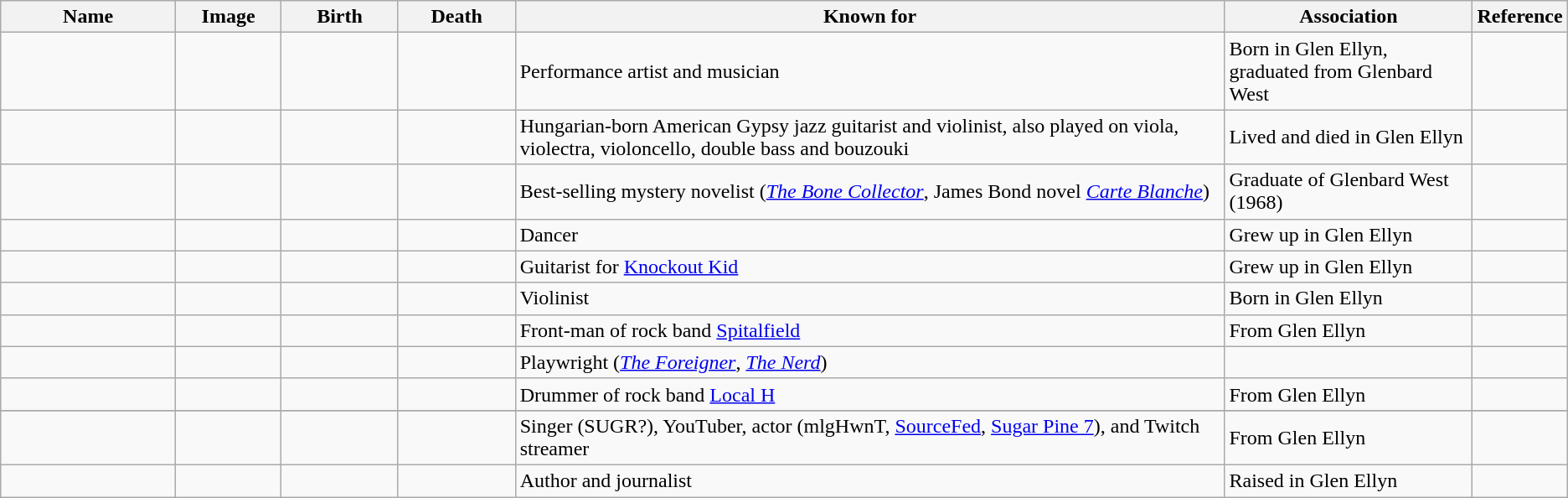<table class="wikitable sortable">
<tr>
<th scope="col" width="140">Name</th>
<th scope="col" width="80" class="unsortable">Image</th>
<th scope="col" width="90">Birth</th>
<th scope="col" width="90">Death</th>
<th scope="col" width="600" class="unsortable">Known for</th>
<th scope="col" width="200" class="unsortable">Association</th>
<th scope="col" width="30" class="unsortable">Reference</th>
</tr>
<tr>
<td></td>
<td></td>
<td align=right></td>
<td></td>
<td>Performance artist and musician</td>
<td>Born in Glen Ellyn, graduated from Glenbard West</td>
<td align="center"></td>
</tr>
<tr>
<td></td>
<td></td>
<td align=right></td>
<td align=right></td>
<td>Hungarian-born American Gypsy jazz guitarist and violinist, also played on viola, violectra, violoncello, double bass and bouzouki</td>
<td>Lived and died in Glen Ellyn</td>
<td align="center"></td>
</tr>
<tr>
<td></td>
<td></td>
<td align=right></td>
<td></td>
<td>Best-selling mystery novelist (<em><a href='#'>The Bone Collector</a></em>, James Bond novel <em><a href='#'>Carte Blanche</a></em>)</td>
<td>Graduate of Glenbard West (1968)</td>
<td align="center"></td>
</tr>
<tr>
<td></td>
<td></td>
<td align=right></td>
<td align=right></td>
<td>Dancer</td>
<td>Grew up in Glen Ellyn</td>
<td align="center"></td>
</tr>
<tr>
<td></td>
<td></td>
<td align=right></td>
<td></td>
<td>Guitarist for <a href='#'>Knockout Kid</a></td>
<td>Grew up in Glen Ellyn</td>
<td align="center"></td>
</tr>
<tr>
<td></td>
<td></td>
<td></td>
<td></td>
<td>Violinist</td>
<td>Born in Glen Ellyn</td>
<td align="center"></td>
</tr>
<tr>
<td></td>
<td></td>
<td></td>
<td></td>
<td>Front-man of rock band <a href='#'>Spitalfield</a></td>
<td>From Glen Ellyn</td>
<td align="center"></td>
</tr>
<tr>
<td></td>
<td></td>
<td align=right></td>
<td align=right></td>
<td>Playwright (<em><a href='#'>The Foreigner</a></em>, <em><a href='#'>The Nerd</a></em>)</td>
<td></td>
<td align="center"></td>
</tr>
<tr>
<td></td>
<td></td>
<td align=right></td>
<td></td>
<td>Drummer of rock band <a href='#'>Local H</a></td>
<td>From Glen Ellyn</td>
<td align="center"></td>
</tr>
<tr>
</tr>
<tr>
<td></td>
<td></td>
<td align=right></td>
<td></td>
<td>Singer (SUGR?), YouTuber, actor (mlgHwnT, <a href='#'>SourceFed</a>,  <a href='#'>Sugar Pine 7</a>), and Twitch streamer</td>
<td>From Glen Ellyn</td>
<td align="center"></td>
</tr>
<tr>
<td></td>
<td></td>
<td align=right></td>
<td></td>
<td>Author and journalist</td>
<td>Raised in Glen Ellyn</td>
<td align="center"></td>
</tr>
</table>
